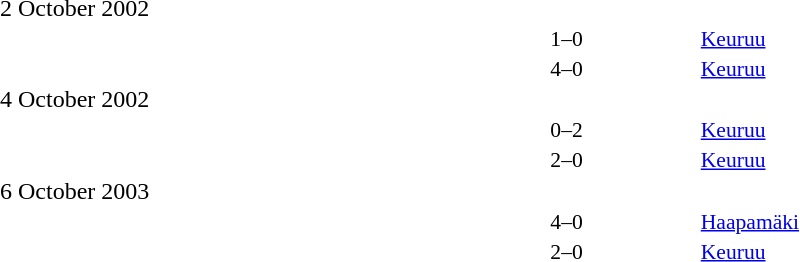<table style="width:100%;" cellspacing="1">
<tr>
<th width=25%></th>
<th width=10%></th>
<th></th>
</tr>
<tr>
<td>2 October 2002</td>
</tr>
<tr style=font-size:90%>
<td align=right></td>
<td align=center>1–0</td>
<td></td>
<td><a href='#'>Keuruu</a></td>
</tr>
<tr style=font-size:90%>
<td align=right></td>
<td align=center>4–0</td>
<td></td>
<td><a href='#'>Keuruu</a></td>
</tr>
<tr>
<td>4 October 2002</td>
</tr>
<tr style=font-size:90%>
<td align=right></td>
<td align=center>0–2</td>
<td></td>
<td><a href='#'>Keuruu</a></td>
</tr>
<tr style=font-size:90%>
<td align=right></td>
<td align=center>2–0</td>
<td></td>
<td><a href='#'>Keuruu</a></td>
</tr>
<tr>
<td>6 October 2003</td>
</tr>
<tr style=font-size:90%>
<td align=right></td>
<td align=center>4–0</td>
<td></td>
<td><a href='#'>Haapamäki</a></td>
</tr>
<tr style=font-size:90%>
<td align=right></td>
<td align=center>2–0</td>
<td></td>
<td><a href='#'>Keuruu</a></td>
</tr>
</table>
